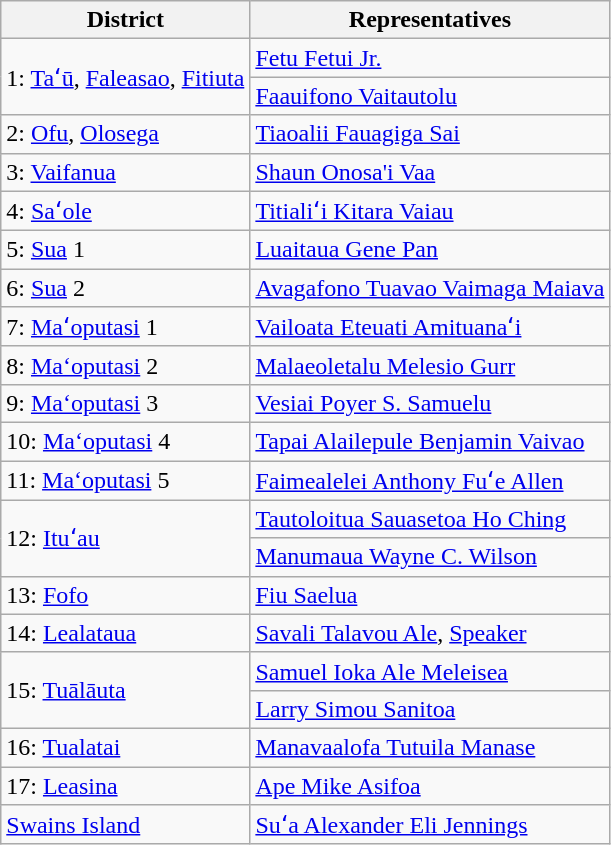<table class=wikitable>
<tr>
<th>District</th>
<th>Representatives</th>
</tr>
<tr>
<td rowspan=2>1: <a href='#'>Taʻū</a>, <a href='#'>Faleasao</a>, <a href='#'>Fitiuta</a></td>
<td><a href='#'>Fetu Fetui Jr.</a></td>
</tr>
<tr>
<td><a href='#'>Faauifono Vaitautolu</a></td>
</tr>
<tr>
<td>2: <a href='#'>Ofu</a>, <a href='#'>Olosega</a></td>
<td><a href='#'>Tiaoalii Fauagiga Sai</a></td>
</tr>
<tr>
<td>3: <a href='#'>Vaifanua</a></td>
<td><a href='#'>Shaun Onosa'i Vaa</a></td>
</tr>
<tr>
<td>4: <a href='#'>Saʻole</a></td>
<td><a href='#'>Titialiʻi Kitara Vaiau</a></td>
</tr>
<tr>
<td>5: <a href='#'>Sua</a> 1 </td>
<td><a href='#'>Luaitaua Gene Pan</a></td>
</tr>
<tr>
<td>6: <a href='#'>Sua</a> 2 </td>
<td><a href='#'>Avagafono Tuavao Vaimaga Maiava</a></td>
</tr>
<tr>
<td>7: <a href='#'>Maʻoputasi</a> 1 </td>
<td><a href='#'>Vailoata Eteuati Amituanaʻi</a></td>
</tr>
<tr>
<td>8: <a href='#'>Ma‘oputasi</a> 2 </td>
<td><a href='#'>Malaeoletalu Melesio Gurr</a></td>
</tr>
<tr>
<td>9: <a href='#'>Ma‘oputasi</a> 3 </td>
<td><a href='#'>Vesiai Poyer S. Samuelu</a></td>
</tr>
<tr>
<td>10: <a href='#'>Ma‘oputasi</a> 4 </td>
<td><a href='#'>Tapai Alailepule Benjamin Vaivao</a></td>
</tr>
<tr>
<td>11: <a href='#'>Ma‘oputasi</a> 5 </td>
<td><a href='#'>Faimealelei Anthony Fuʻe Allen</a></td>
</tr>
<tr>
<td rowspan=2>12: <a href='#'>Ituʻau</a></td>
<td><a href='#'>Tautoloitua Sauasetoa Ho Ching</a></td>
</tr>
<tr>
<td><a href='#'>Manumaua Wayne C. Wilson</a></td>
</tr>
<tr>
<td>13: <a href='#'>Fofo</a></td>
<td><a href='#'>Fiu Saelua</a></td>
</tr>
<tr>
<td>14: <a href='#'>Lealataua</a></td>
<td><a href='#'>Savali Talavou Ale</a>, <a href='#'>Speaker</a></td>
</tr>
<tr>
<td rowspan=2>15: <a href='#'>Tuālāuta</a></td>
<td><a href='#'>Samuel Ioka Ale Meleisea</a></td>
</tr>
<tr>
<td><a href='#'>Larry Simou Sanitoa</a></td>
</tr>
<tr>
<td>16: <a href='#'>Tualatai</a></td>
<td><a href='#'>Manavaalofa Tutuila Manase</a></td>
</tr>
<tr>
<td>17: <a href='#'>Leasina</a></td>
<td><a href='#'>Ape Mike Asifoa</a></td>
</tr>
<tr>
<td><a href='#'>Swains Island</a></td>
<td><a href='#'>Suʻa Alexander Eli Jennings</a></td>
</tr>
</table>
